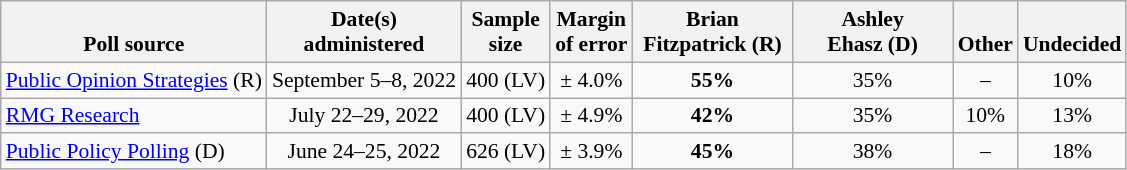<table class="wikitable" style="font-size:90%;text-align:center;">
<tr valign=bottom>
<th>Poll source</th>
<th>Date(s)<br>administered</th>
<th>Sample<br>size</th>
<th>Margin<br>of error</th>
<th style="width:100px;">Brian<br>Fitzpatrick (R)</th>
<th style="width:100px;">Ashley<br>Ehasz (D)</th>
<th>Other</th>
<th>Undecided</th>
</tr>
<tr>
<td style="text-align:left;"><a href='#'>Public Opinion Strategies</a> (R)</td>
<td>September 5–8, 2022</td>
<td>400 (LV)</td>
<td>± 4.0%</td>
<td><strong>55%</strong></td>
<td>35%</td>
<td>–</td>
<td>10%</td>
</tr>
<tr>
<td style="text-align:left;"><a href='#'>RMG Research</a></td>
<td>July 22–29, 2022</td>
<td>400 (LV)</td>
<td>± 4.9%</td>
<td><strong>42%</strong></td>
<td>35%</td>
<td>10%</td>
<td>13%</td>
</tr>
<tr>
<td style="text-align:left;"><a href='#'>Public Policy Polling</a> (D)</td>
<td>June 24–25, 2022</td>
<td>626 (LV)</td>
<td>± 3.9%</td>
<td><strong>45%</strong></td>
<td>38%</td>
<td>–</td>
<td>18%</td>
</tr>
</table>
